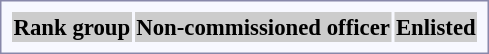<table style="border:1px solid #8888aa; background-color:#f7f8ff; padding:5px; font-size:95%; margin: 0px 12px 12px 0px;">
<tr style="background-color:#CCCCCC; text-align:center;">
<th>Rank group</th>
<th colspan=16>Non-commissioned officer</th>
<th colspan=20>Enlisted<br></th>
</tr>
</table>
